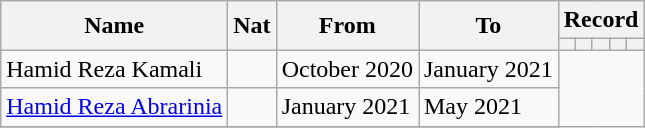<table class="wikitable" style="text-align: center">
<tr>
<th rowspan="2">Name</th>
<th rowspan="2">Nat</th>
<th rowspan="2">From</th>
<th rowspan="2">To</th>
<th colspan="6">Record</th>
</tr>
<tr>
<th></th>
<th></th>
<th></th>
<th></th>
<th></th>
</tr>
<tr>
<td align=left>Hamid Reza Kamali</td>
<td align=left></td>
<td align=left>October 2020</td>
<td align=left>January 2021<br></td>
</tr>
<tr>
<td align=left><a href='#'>Hamid Reza Abrarinia</a></td>
<td align=left></td>
<td align=left>January 2021</td>
<td align=left>May 2021<br></td>
</tr>
<tr>
</tr>
</table>
